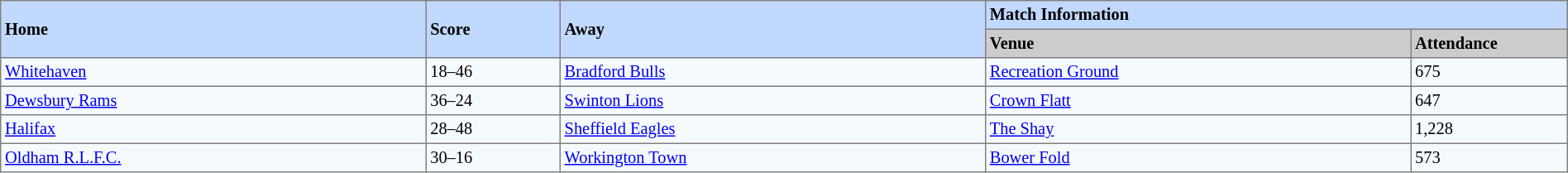<table border=1 style="border-collapse:collapse; font-size:85%; text-align:left;" cellpadding=3 cellspacing=0 width=100%>
<tr bgcolor=#C1D8FF>
<th rowspan=2 width=19%>Home</th>
<th rowspan=2 width=6%>Score</th>
<th rowspan=2 width=19%>Away</th>
<th colspan=6>Match Information</th>
</tr>
<tr bgcolor=#CCCCCC>
<th width=19%>Venue</th>
<th width=7%>Attendance</th>
</tr>
<tr bgcolor=#F5FAFF>
<td align=left> <a href='#'>Whitehaven</a></td>
<td>18–46</td>
<td align=left> <a href='#'>Bradford Bulls</a></td>
<td><a href='#'>Recreation Ground</a></td>
<td>675</td>
</tr>
<tr bgcolor=#F5FAFF>
<td align=left> <a href='#'>Dewsbury Rams</a></td>
<td>36–24</td>
<td align=left> <a href='#'>Swinton Lions</a></td>
<td><a href='#'>Crown Flatt</a></td>
<td>647</td>
</tr>
<tr bgcolor=#F5FAFF>
<td align=left> <a href='#'>Halifax</a></td>
<td>28–48</td>
<td align=left> <a href='#'>Sheffield Eagles</a></td>
<td><a href='#'>The Shay</a></td>
<td>1,228</td>
</tr>
<tr bgcolor=#F5FAFF>
<td align=left> <a href='#'>Oldham R.L.F.C.</a></td>
<td>30–16</td>
<td align=left> <a href='#'>Workington Town</a></td>
<td><a href='#'>Bower Fold</a></td>
<td>573</td>
</tr>
</table>
